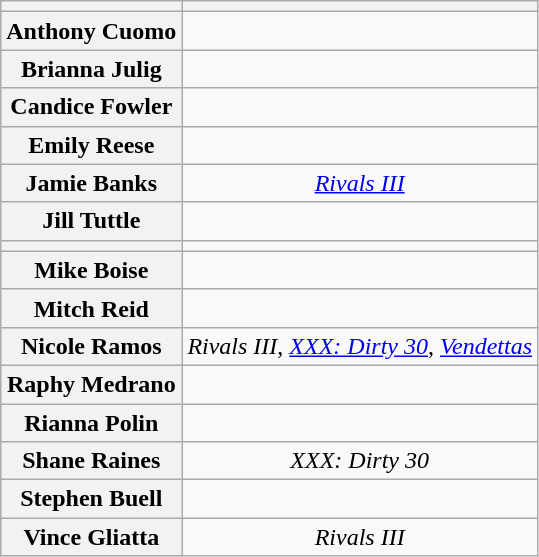<table class="wikitable" style="text-align: center">
<tr>
<th scope="col"></th>
<th scope="col"></th>
</tr>
<tr>
<th scope="row">Anthony Cuomo</th>
<td></td>
</tr>
<tr>
<th scope="row">Brianna Julig</th>
<td></td>
</tr>
<tr>
<th scope="row">Candice Fowler</th>
<td></td>
</tr>
<tr>
<th scope="row">Emily Reese</th>
<td></td>
</tr>
<tr>
<th scope="row">Jamie Banks</th>
<td><em><a href='#'>Rivals III</a></em></td>
</tr>
<tr>
<th scope="row">Jill Tuttle</th>
<td></td>
</tr>
<tr>
<th scope="row"></th>
<td></td>
</tr>
<tr>
<th scope="row">Mike Boise</th>
<td></td>
</tr>
<tr>
<th scope="row">Mitch Reid</th>
<td></td>
</tr>
<tr>
<th scope="row">Nicole Ramos</th>
<td><em>Rivals III</em>, <em><a href='#'>XXX: Dirty 30</a></em>, <em><a href='#'>Vendettas</a></em></td>
</tr>
<tr>
<th scope="row">Raphy Medrano</th>
<td></td>
</tr>
<tr>
<th scope="row">Rianna Polin</th>
<td></td>
</tr>
<tr>
<th scope="row">Shane Raines</th>
<td><em>XXX: Dirty 30</em></td>
</tr>
<tr>
<th scope="row">Stephen Buell</th>
<td></td>
</tr>
<tr>
<th scope="row">Vince Gliatta</th>
<td><em>Rivals III</em></td>
</tr>
</table>
